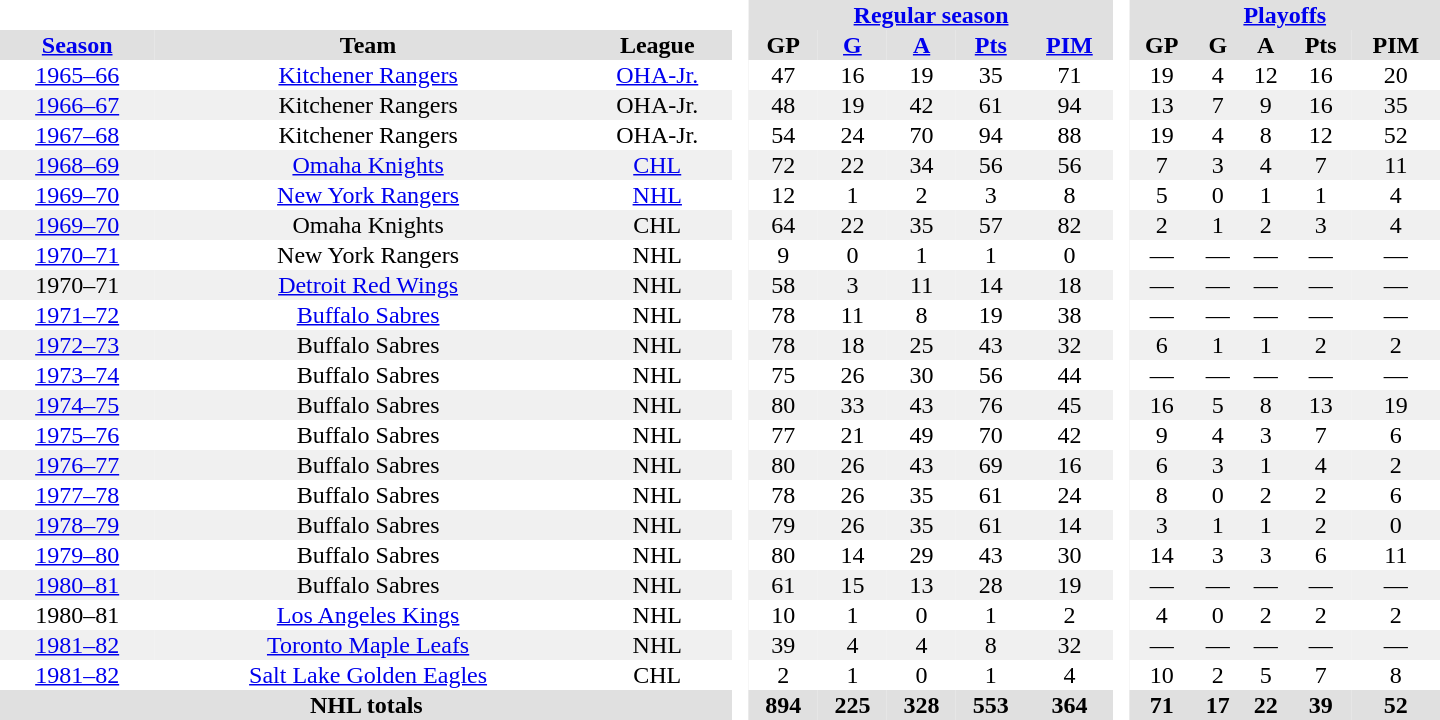<table border="0" cellpadding="1" cellspacing="0" style="text-align:center; width:60em;">
<tr style="background:#e0e0e0;">
<th colspan="3"  bgcolor="#ffffff"> </th>
<th rowspan="99" bgcolor="#ffffff"> </th>
<th colspan="5"><a href='#'>Regular season</a></th>
<th rowspan="99" bgcolor="#ffffff"> </th>
<th colspan="5"><a href='#'>Playoffs</a></th>
</tr>
<tr style="background:#e0e0e0;">
<th><a href='#'>Season</a></th>
<th>Team</th>
<th>League</th>
<th>GP</th>
<th><a href='#'>G</a></th>
<th><a href='#'>A</a></th>
<th><a href='#'>Pts</a></th>
<th><a href='#'>PIM</a></th>
<th>GP</th>
<th>G</th>
<th>A</th>
<th>Pts</th>
<th>PIM</th>
</tr>
<tr>
<td><a href='#'>1965–66</a></td>
<td><a href='#'>Kitchener Rangers</a></td>
<td><a href='#'>OHA-Jr.</a></td>
<td>47</td>
<td>16</td>
<td>19</td>
<td>35</td>
<td>71</td>
<td>19</td>
<td>4</td>
<td>12</td>
<td>16</td>
<td>20</td>
</tr>
<tr style="background:#f0f0f0;">
<td><a href='#'>1966–67</a></td>
<td>Kitchener Rangers</td>
<td>OHA-Jr.</td>
<td>48</td>
<td>19</td>
<td>42</td>
<td>61</td>
<td>94</td>
<td>13</td>
<td>7</td>
<td>9</td>
<td>16</td>
<td>35</td>
</tr>
<tr>
<td><a href='#'>1967–68</a></td>
<td>Kitchener Rangers</td>
<td>OHA-Jr.</td>
<td>54</td>
<td>24</td>
<td>70</td>
<td>94</td>
<td>88</td>
<td>19</td>
<td>4</td>
<td>8</td>
<td>12</td>
<td>52</td>
</tr>
<tr style="background:#f0f0f0;">
<td><a href='#'>1968–69</a></td>
<td><a href='#'>Omaha Knights</a></td>
<td><a href='#'>CHL</a></td>
<td>72</td>
<td>22</td>
<td>34</td>
<td>56</td>
<td>56</td>
<td>7</td>
<td>3</td>
<td>4</td>
<td>7</td>
<td>11</td>
</tr>
<tr>
<td><a href='#'>1969–70</a></td>
<td><a href='#'>New York Rangers</a></td>
<td><a href='#'>NHL</a></td>
<td>12</td>
<td>1</td>
<td>2</td>
<td>3</td>
<td>8</td>
<td>5</td>
<td>0</td>
<td>1</td>
<td>1</td>
<td>4</td>
</tr>
<tr style="background:#f0f0f0;">
<td><a href='#'>1969–70</a></td>
<td>Omaha Knights</td>
<td>CHL</td>
<td>64</td>
<td>22</td>
<td>35</td>
<td>57</td>
<td>82</td>
<td>2</td>
<td>1</td>
<td>2</td>
<td>3</td>
<td>4</td>
</tr>
<tr>
<td><a href='#'>1970–71</a></td>
<td>New York Rangers</td>
<td>NHL</td>
<td>9</td>
<td>0</td>
<td>1</td>
<td>1</td>
<td>0</td>
<td>—</td>
<td>—</td>
<td>—</td>
<td>—</td>
<td>—</td>
</tr>
<tr style="background:#f0f0f0;">
<td>1970–71</td>
<td><a href='#'>Detroit Red Wings</a></td>
<td>NHL</td>
<td>58</td>
<td>3</td>
<td>11</td>
<td>14</td>
<td>18</td>
<td>—</td>
<td>—</td>
<td>—</td>
<td>—</td>
<td>—</td>
</tr>
<tr>
<td><a href='#'>1971–72</a></td>
<td><a href='#'>Buffalo Sabres</a></td>
<td>NHL</td>
<td>78</td>
<td>11</td>
<td>8</td>
<td>19</td>
<td>38</td>
<td>—</td>
<td>—</td>
<td>—</td>
<td>—</td>
<td>—</td>
</tr>
<tr style="background:#f0f0f0;">
<td><a href='#'>1972–73</a></td>
<td>Buffalo Sabres</td>
<td>NHL</td>
<td>78</td>
<td>18</td>
<td>25</td>
<td>43</td>
<td>32</td>
<td>6</td>
<td>1</td>
<td>1</td>
<td>2</td>
<td>2</td>
</tr>
<tr>
<td><a href='#'>1973–74</a></td>
<td>Buffalo Sabres</td>
<td>NHL</td>
<td>75</td>
<td>26</td>
<td>30</td>
<td>56</td>
<td>44</td>
<td>—</td>
<td>—</td>
<td>—</td>
<td>—</td>
<td>—</td>
</tr>
<tr style="background:#f0f0f0;">
<td><a href='#'>1974–75</a></td>
<td>Buffalo Sabres</td>
<td>NHL</td>
<td>80</td>
<td>33</td>
<td>43</td>
<td>76</td>
<td>45</td>
<td>16</td>
<td>5</td>
<td>8</td>
<td>13</td>
<td>19</td>
</tr>
<tr>
<td><a href='#'>1975–76</a></td>
<td>Buffalo Sabres</td>
<td>NHL</td>
<td>77</td>
<td>21</td>
<td>49</td>
<td>70</td>
<td>42</td>
<td>9</td>
<td>4</td>
<td>3</td>
<td>7</td>
<td>6</td>
</tr>
<tr style="background:#f0f0f0;">
<td><a href='#'>1976–77</a></td>
<td>Buffalo Sabres</td>
<td>NHL</td>
<td>80</td>
<td>26</td>
<td>43</td>
<td>69</td>
<td>16</td>
<td>6</td>
<td>3</td>
<td>1</td>
<td>4</td>
<td>2</td>
</tr>
<tr>
<td><a href='#'>1977–78</a></td>
<td>Buffalo Sabres</td>
<td>NHL</td>
<td>78</td>
<td>26</td>
<td>35</td>
<td>61</td>
<td>24</td>
<td>8</td>
<td>0</td>
<td>2</td>
<td>2</td>
<td>6</td>
</tr>
<tr style="background:#f0f0f0;">
<td><a href='#'>1978–79</a></td>
<td>Buffalo Sabres</td>
<td>NHL</td>
<td>79</td>
<td>26</td>
<td>35</td>
<td>61</td>
<td>14</td>
<td>3</td>
<td>1</td>
<td>1</td>
<td>2</td>
<td>0</td>
</tr>
<tr>
<td><a href='#'>1979–80</a></td>
<td>Buffalo Sabres</td>
<td>NHL</td>
<td>80</td>
<td>14</td>
<td>29</td>
<td>43</td>
<td>30</td>
<td>14</td>
<td>3</td>
<td>3</td>
<td>6</td>
<td>11</td>
</tr>
<tr style="background:#f0f0f0;">
<td><a href='#'>1980–81</a></td>
<td>Buffalo Sabres</td>
<td>NHL</td>
<td>61</td>
<td>15</td>
<td>13</td>
<td>28</td>
<td>19</td>
<td>—</td>
<td>—</td>
<td>—</td>
<td>—</td>
<td>—</td>
</tr>
<tr>
<td>1980–81</td>
<td><a href='#'>Los Angeles Kings</a></td>
<td>NHL</td>
<td>10</td>
<td>1</td>
<td>0</td>
<td>1</td>
<td>2</td>
<td>4</td>
<td>0</td>
<td>2</td>
<td>2</td>
<td>2</td>
</tr>
<tr style="background:#f0f0f0;">
<td><a href='#'>1981–82</a></td>
<td><a href='#'>Toronto Maple Leafs</a></td>
<td>NHL</td>
<td>39</td>
<td>4</td>
<td>4</td>
<td>8</td>
<td>32</td>
<td>—</td>
<td>—</td>
<td>—</td>
<td>—</td>
<td>—</td>
</tr>
<tr>
<td><a href='#'>1981–82</a></td>
<td><a href='#'>Salt Lake Golden Eagles</a></td>
<td>CHL</td>
<td>2</td>
<td>1</td>
<td>0</td>
<td>1</td>
<td>4</td>
<td>10</td>
<td>2</td>
<td>5</td>
<td>7</td>
<td>8</td>
</tr>
<tr style="background:#e0e0e0;">
<th colspan="3">NHL totals</th>
<th>894</th>
<th>225</th>
<th>328</th>
<th>553</th>
<th>364</th>
<th>71</th>
<th>17</th>
<th>22</th>
<th>39</th>
<th>52</th>
</tr>
</table>
